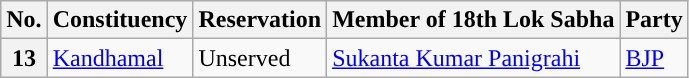<table class="wikitable sortable">
<tr>
<th>No.</th>
<th>Constituency</th>
<th>Reservation</th>
<th>Member of 18th Lok Sabha</th>
<th>Party</th>
</tr>
<tr>
<th>13</th>
<td><a href='#'>Kandhamal</a></td>
<td>Unserved</td>
<td><a href='#'>Sukanta Kumar Panigrahi</a></td>
<td><a href='#'><span>BJP</span></a></td>
</tr>
</table>
